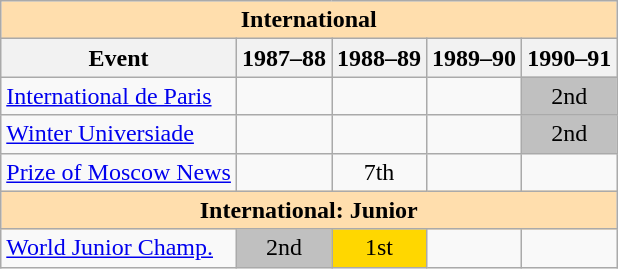<table class="wikitable" style="text-align:center">
<tr>
<th style="background-color: #ffdead; " colspan=5 align=center>International</th>
</tr>
<tr>
<th>Event</th>
<th>1987–88</th>
<th>1988–89</th>
<th>1989–90</th>
<th>1990–91</th>
</tr>
<tr>
<td align=left><a href='#'>International de Paris</a></td>
<td></td>
<td></td>
<td></td>
<td bgcolor=silver>2nd</td>
</tr>
<tr>
<td align=left><a href='#'>Winter Universiade</a></td>
<td></td>
<td></td>
<td></td>
<td bgcolor=silver>2nd</td>
</tr>
<tr>
<td align=left><a href='#'>Prize of Moscow News</a></td>
<td></td>
<td>7th</td>
<td></td>
<td></td>
</tr>
<tr>
<th style="background-color: #ffdead; " colspan=5 align=center>International: Junior</th>
</tr>
<tr>
<td align=left><a href='#'>World Junior Champ.</a></td>
<td bgcolor=silver>2nd</td>
<td bgcolor=gold>1st</td>
<td></td>
<td></td>
</tr>
</table>
